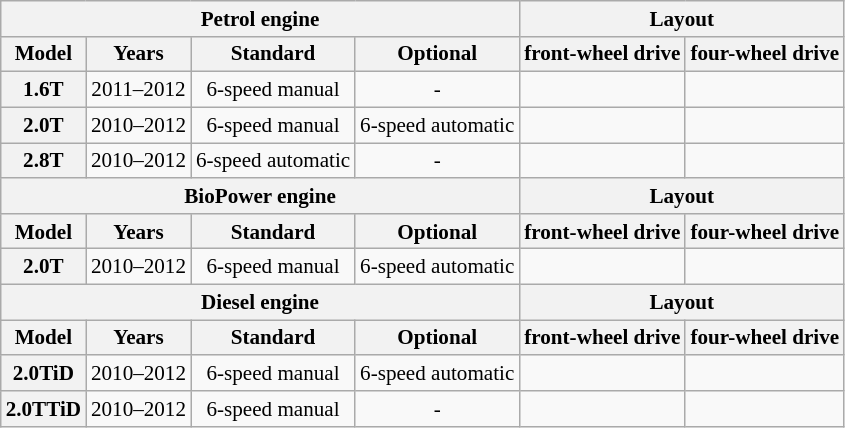<table class="wikitable" style="text-align: center; font-size: 88%;">
<tr>
<th colspan=4>Petrol engine</th>
<th colspan=2>Layout</th>
</tr>
<tr>
<th>Model</th>
<th>Years</th>
<th>Standard</th>
<th>Optional</th>
<th>front-wheel drive</th>
<th>four-wheel drive</th>
</tr>
<tr>
<th>1.6T</th>
<td>2011–2012</td>
<td>6-speed manual</td>
<td>-</td>
<td></td>
<td></td>
</tr>
<tr>
<th>2.0T</th>
<td>2010–2012</td>
<td>6-speed manual</td>
<td>6-speed automatic</td>
<td></td>
<td></td>
</tr>
<tr>
<th>2.8T</th>
<td>2010–2012</td>
<td>6-speed automatic</td>
<td>-</td>
<td></td>
<td></td>
</tr>
<tr>
<th colspan=4>BioPower engine</th>
<th colspan=2>Layout</th>
</tr>
<tr>
<th>Model</th>
<th>Years</th>
<th>Standard</th>
<th>Optional</th>
<th>front-wheel drive</th>
<th>four-wheel drive</th>
</tr>
<tr>
<th>2.0T</th>
<td>2010–2012</td>
<td>6-speed manual</td>
<td>6-speed automatic</td>
<td></td>
<td></td>
</tr>
<tr>
<th colspan=4>Diesel engine</th>
<th colspan=2>Layout</th>
</tr>
<tr>
<th>Model</th>
<th>Years</th>
<th>Standard</th>
<th>Optional</th>
<th>front-wheel drive</th>
<th>four-wheel drive</th>
</tr>
<tr>
<th>2.0TiD</th>
<td>2010–2012</td>
<td>6-speed manual</td>
<td>6-speed automatic</td>
<td></td>
<td></td>
</tr>
<tr>
<th>2.0TTiD</th>
<td>2010–2012</td>
<td>6-speed manual</td>
<td>-</td>
<td></td>
<td></td>
</tr>
</table>
